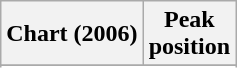<table class="wikitable sortable plainrowheaders" style="text-align:center">
<tr>
<th scope="col">Chart (2006)</th>
<th scope="col">Peak<br> position</th>
</tr>
<tr>
</tr>
<tr>
</tr>
<tr>
</tr>
<tr>
</tr>
<tr>
</tr>
<tr>
</tr>
<tr>
</tr>
<tr>
</tr>
<tr>
</tr>
<tr>
</tr>
<tr>
</tr>
<tr>
</tr>
<tr>
</tr>
<tr>
</tr>
<tr>
</tr>
<tr>
</tr>
<tr>
</tr>
<tr>
</tr>
<tr>
</tr>
<tr>
</tr>
<tr>
</tr>
</table>
